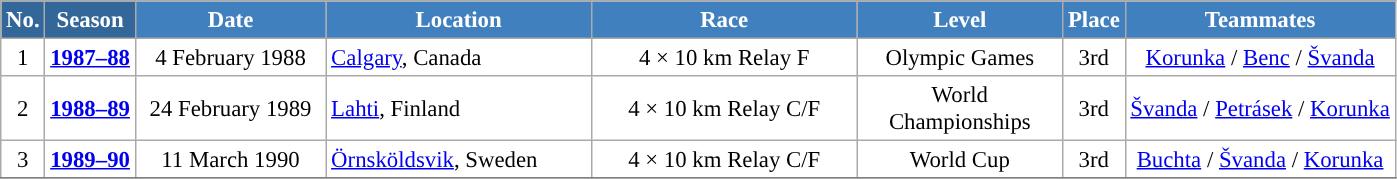<table class="wikitable sortable" style="font-size:95%; text-align:center; border:grey solid 1px; border-collapse:collapse; background:#ffffff;">
<tr style="background:#efefef;">
<th style="background-color:#369; color:white;">No.</th>
<th style="background-color:#369; color:white;">Season</th>
<th style="background-color:#4180be; color:white; width:120px;">Date</th>
<th style="background-color:#4180be; color:white; width:170px;">Location</th>
<th style="background-color:#4180be; color:white; width:170px;">Race</th>
<th style="background-color:#4180be; color:white; width:130px;">Level</th>
<th style="background-color:#4180be; color:white;">Place</th>
<th style="background-color:#4180be; color:white;">Teammates</th>
</tr>
<tr>
<td align=center>1</td>
<td rowspan=1 align=center><strong><a href='#'>1987–88</a></strong></td>
<td>4 February 1988</td>
<td align=left> <a href='#'>Calgary</a>, Canada</td>
<td>4 × 10 km Relay F</td>
<td>Olympic Games</td>
<td>3rd</td>
<td><a href='#'>Korunka</a> / <a href='#'>Benc</a> / <a href='#'>Švanda</a></td>
</tr>
<tr>
<td align=center>2</td>
<td rowspan=1 align=center><strong><a href='#'>1988–89</a></strong></td>
<td>24 February 1989</td>
<td align=left> <a href='#'>Lahti</a>, Finland</td>
<td>4 × 10 km Relay C/F</td>
<td>World Championships</td>
<td>3rd</td>
<td><a href='#'>Švanda</a> / <a href='#'>Petrásek</a> / <a href='#'>Korunka</a></td>
</tr>
<tr>
<td align=center>3</td>
<td rowspan=1 align=center><strong><a href='#'>1989–90</a></strong></td>
<td>11 March 1990</td>
<td align=left> <a href='#'>Örnsköldsvik</a>, Sweden</td>
<td>4 × 10 km Relay C/F</td>
<td>World Cup</td>
<td>3rd</td>
<td><a href='#'>Buchta</a> / <a href='#'>Švanda</a> / <a href='#'>Korunka</a></td>
</tr>
<tr>
</tr>
</table>
